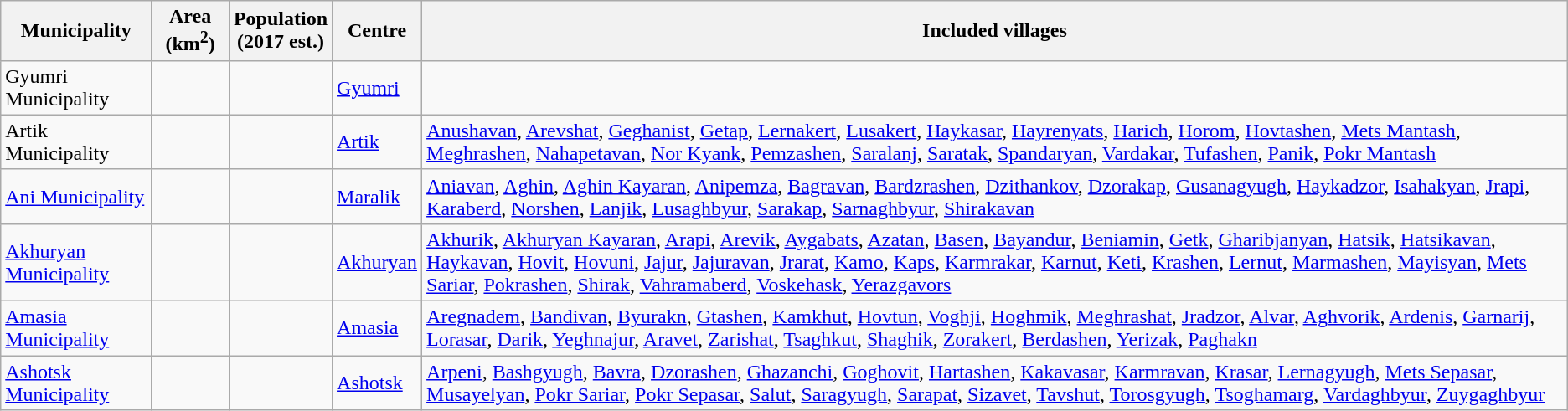<table class="wikitable sortable">
<tr>
<th>Municipality</th>
<th>Area (km<sup>2</sup>)</th>
<th>Population<br>(2017 est.)</th>
<th>Centre</th>
<th>Included villages</th>
</tr>
<tr>
<td>Gyumri Municipality</td>
<td></td>
<td></td>
<td><a href='#'>Gyumri</a></td>
<td></td>
</tr>
<tr>
<td>Artik Municipality</td>
<td></td>
<td></td>
<td><a href='#'>Artik</a></td>
<td><a href='#'>Anushavan</a>, <a href='#'>Arevshat</a>, <a href='#'>Geghanist</a>, <a href='#'>Getap</a>, <a href='#'>Lernakert</a>, <a href='#'>Lusakert</a>, <a href='#'>Haykasar</a>, <a href='#'>Hayrenyats</a>, <a href='#'>Harich</a>, <a href='#'>Horom</a>, <a href='#'>Hovtashen</a>, <a href='#'>Mets Mantash</a>, <a href='#'>Meghrashen</a>, <a href='#'>Nahapetavan</a>, <a href='#'>Nor Kyank</a>, <a href='#'>Pemzashen</a>, <a href='#'>Saralanj</a>, <a href='#'>Saratak</a>, <a href='#'>Spandaryan</a>, <a href='#'>Vardakar</a>, <a href='#'>Tufashen</a>, <a href='#'>Panik</a>, <a href='#'>Pokr Mantash</a></td>
</tr>
<tr>
<td><a href='#'>Ani Municipality</a></td>
<td></td>
<td></td>
<td><a href='#'>Maralik</a></td>
<td><a href='#'>Aniavan</a>, <a href='#'>Aghin</a>, <a href='#'>Aghin Kayaran</a>, <a href='#'>Anipemza</a>, <a href='#'>Bagravan</a>, <a href='#'>Bardzrashen</a>, <a href='#'>Dzithankov</a>, <a href='#'>Dzorakap</a>, <a href='#'>Gusanagyugh</a>, <a href='#'>Haykadzor</a>, <a href='#'>Isahakyan</a>, <a href='#'>Jrapi</a>, <a href='#'>Karaberd</a>, <a href='#'>Norshen</a>, <a href='#'>Lanjik</a>, <a href='#'>Lusaghbyur</a>, <a href='#'>Sarakap</a>, <a href='#'>Sarnaghbyur</a>, <a href='#'>Shirakavan</a></td>
</tr>
<tr>
<td><a href='#'>Akhuryan Municipality</a></td>
<td></td>
<td></td>
<td><a href='#'>Akhuryan</a></td>
<td><a href='#'>Akhurik</a>, <a href='#'>Akhuryan Kayaran</a>, <a href='#'>Arapi</a>, <a href='#'>Arevik</a>, <a href='#'>Aygabats</a>, <a href='#'>Azatan</a>, <a href='#'>Basen</a>, <a href='#'>Bayandur</a>, <a href='#'>Beniamin</a>, <a href='#'>Getk</a>, <a href='#'>Gharibjanyan</a>, <a href='#'>Hatsik</a>, <a href='#'>Hatsikavan</a>, <a href='#'>Haykavan</a>, <a href='#'>Hovit</a>, <a href='#'>Hovuni</a>, <a href='#'>Jajur</a>, <a href='#'>Jajuravan</a>, <a href='#'>Jrarat</a>, <a href='#'>Kamo</a>, <a href='#'>Kaps</a>, <a href='#'>Karmrakar</a>, <a href='#'>Karnut</a>, <a href='#'>Keti</a>, <a href='#'>Krashen</a>, <a href='#'>Lernut</a>, <a href='#'>Marmashen</a>, <a href='#'>Mayisyan</a>, <a href='#'>Mets Sariar</a>, <a href='#'>Pokrashen</a>, <a href='#'>Shirak</a>, <a href='#'>Vahramaberd</a>, <a href='#'>Voskehask</a>, <a href='#'>Yerazgavors</a></td>
</tr>
<tr>
<td><a href='#'>Amasia Municipality</a></td>
<td></td>
<td></td>
<td><a href='#'>Amasia</a></td>
<td><a href='#'>Aregnadem</a>, <a href='#'>Bandivan</a>, <a href='#'>Byurakn</a>, <a href='#'>Gtashen</a>, <a href='#'>Kamkhut</a>, <a href='#'>Hovtun</a>, <a href='#'>Voghji</a>, <a href='#'>Hoghmik</a>, <a href='#'>Meghrashat</a>, <a href='#'>Jradzor</a>, <a href='#'>Alvar</a>, <a href='#'>Aghvorik</a>, <a href='#'>Ardenis</a>, <a href='#'>Garnarij</a>, <a href='#'>Lorasar</a>, <a href='#'>Darik</a>, <a href='#'>Yeghnajur</a>, <a href='#'>Aravet</a>, <a href='#'>Zarishat</a>, <a href='#'>Tsaghkut</a>, <a href='#'>Shaghik</a>, <a href='#'>Zorakert</a>, <a href='#'>Berdashen</a>, <a href='#'>Yerizak</a>, <a href='#'>Paghakn</a></td>
</tr>
<tr>
<td><a href='#'>Ashotsk Municipality</a></td>
<td></td>
<td></td>
<td><a href='#'>Ashotsk</a></td>
<td><a href='#'>Arpeni</a>, <a href='#'>Bashgyugh</a>, <a href='#'>Bavra</a>, <a href='#'>Dzorashen</a>, <a href='#'>Ghazanchi</a>, <a href='#'>Goghovit</a>, <a href='#'>Hartashen</a>, <a href='#'>Kakavasar</a>, <a href='#'>Karmravan</a>, <a href='#'>Krasar</a>, <a href='#'>Lernagyugh</a>, <a href='#'>Mets Sepasar</a>, <a href='#'>Musayelyan</a>, <a href='#'>Pokr Sariar</a>, <a href='#'>Pokr Sepasar</a>, <a href='#'>Salut</a>, <a href='#'>Saragyugh</a>, <a href='#'>Sarapat</a>, <a href='#'>Sizavet</a>, <a href='#'>Tavshut</a>, <a href='#'>Torosgyugh</a>, <a href='#'>Tsoghamarg</a>, <a href='#'>Vardaghbyur</a>, <a href='#'>Zuygaghbyur</a></td>
</tr>
</table>
